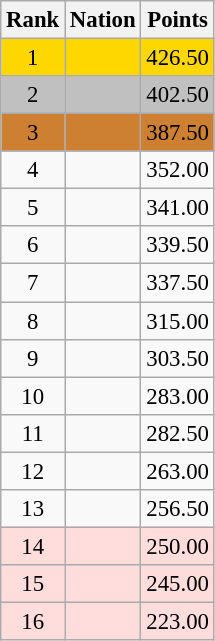<table class="wikitable" style="text-align: center; font-size:95%">
<tr>
<th>Rank</th>
<th>Nation</th>
<th>Points</th>
</tr>
<tr align="center" valign="top" bgcolor="gold">
<td>1</td>
<td align="left"><strong></strong></td>
<td>426.50</td>
</tr>
<tr bgcolor="silver">
<td>2</td>
<td align="left"><strong></strong></td>
<td>402.50</td>
</tr>
<tr bgcolor=#CD7F32>
<td>3</td>
<td align="left"><strong></strong></td>
<td>387.50</td>
</tr>
<tr>
<td>4</td>
<td align="left"></td>
<td>352.00</td>
</tr>
<tr>
<td>5</td>
<td align="left"></td>
<td>341.00</td>
</tr>
<tr>
<td>6</td>
<td align="left"></td>
<td>339.50</td>
</tr>
<tr>
<td>7</td>
<td align="left"></td>
<td>337.50</td>
</tr>
<tr>
<td>8</td>
<td align="left"></td>
<td>315.00</td>
</tr>
<tr>
<td>9</td>
<td align="left"></td>
<td>303.50</td>
</tr>
<tr>
<td>10</td>
<td align="left"></td>
<td>283.00</td>
</tr>
<tr>
<td>11</td>
<td align="left"></td>
<td>282.50</td>
</tr>
<tr>
<td>12</td>
<td align="left"></td>
<td>263.00</td>
</tr>
<tr>
<td>13</td>
<td align="left"></td>
<td>256.50</td>
</tr>
<tr bgcolor=#ffdddd>
<td>14</td>
<td align="left"></td>
<td>250.00</td>
</tr>
<tr bgcolor=#ffdddd>
<td>15</td>
<td align="left"></td>
<td>245.00</td>
</tr>
<tr bgcolor=#ffdddd>
<td>16</td>
<td align="left"></td>
<td>223.00</td>
</tr>
</table>
